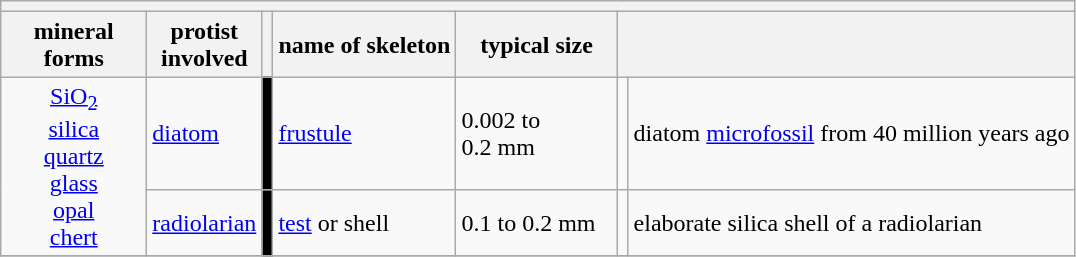<table class="wikitable">
<tr>
<th colspan=8></th>
</tr>
<tr>
<th>mineral<br>forms</th>
<th>protist<br>involved</th>
<th></th>
<th>name of skeleton</th>
<th width=100px>typical size</th>
<th colspan=2></th>
</tr>
<tr>
<td width=90px  rowspan=2 align=center><a href='#'>SiO<sub>2</sub></a><br><a href='#'>silica</a><br><a href='#'>quartz</a><br><a href='#'>glass</a><br><a href='#'>opal</a><br><a href='#'>chert</a></td>
<td><a href='#'>diatom</a></td>
<td style="background:#000000;"></td>
<td><a href='#'>frustule</a></td>
<td>0.002 to 0.2 mm</td>
<td></td>
<td>diatom <a href='#'>microfossil</a> from 40 million years ago</td>
</tr>
<tr>
<td><a href='#'>radiolarian</a></td>
<td style="background:#000000;"></td>
<td><a href='#'>test</a> or shell</td>
<td>0.1 to 0.2 mm</td>
<td></td>
<td>elaborate silica shell of a radiolarian</td>
</tr>
<tr>
</tr>
</table>
